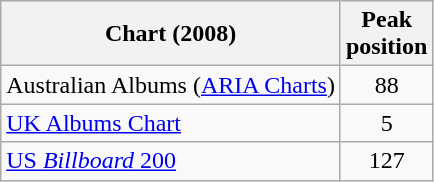<table class="wikitable">
<tr>
<th align="left">Chart (2008)</th>
<th align="left">Peak <br>position</th>
</tr>
<tr>
<td align="left">Australian Albums (<a href='#'>ARIA Charts</a>)</td>
<td align="center">88</td>
</tr>
<tr>
<td align="left"><a href='#'>UK Albums Chart</a></td>
<td align="center">5</td>
</tr>
<tr>
<td align="left"><a href='#'>US <em>Billboard</em> 200</a></td>
<td align="center">127</td>
</tr>
</table>
